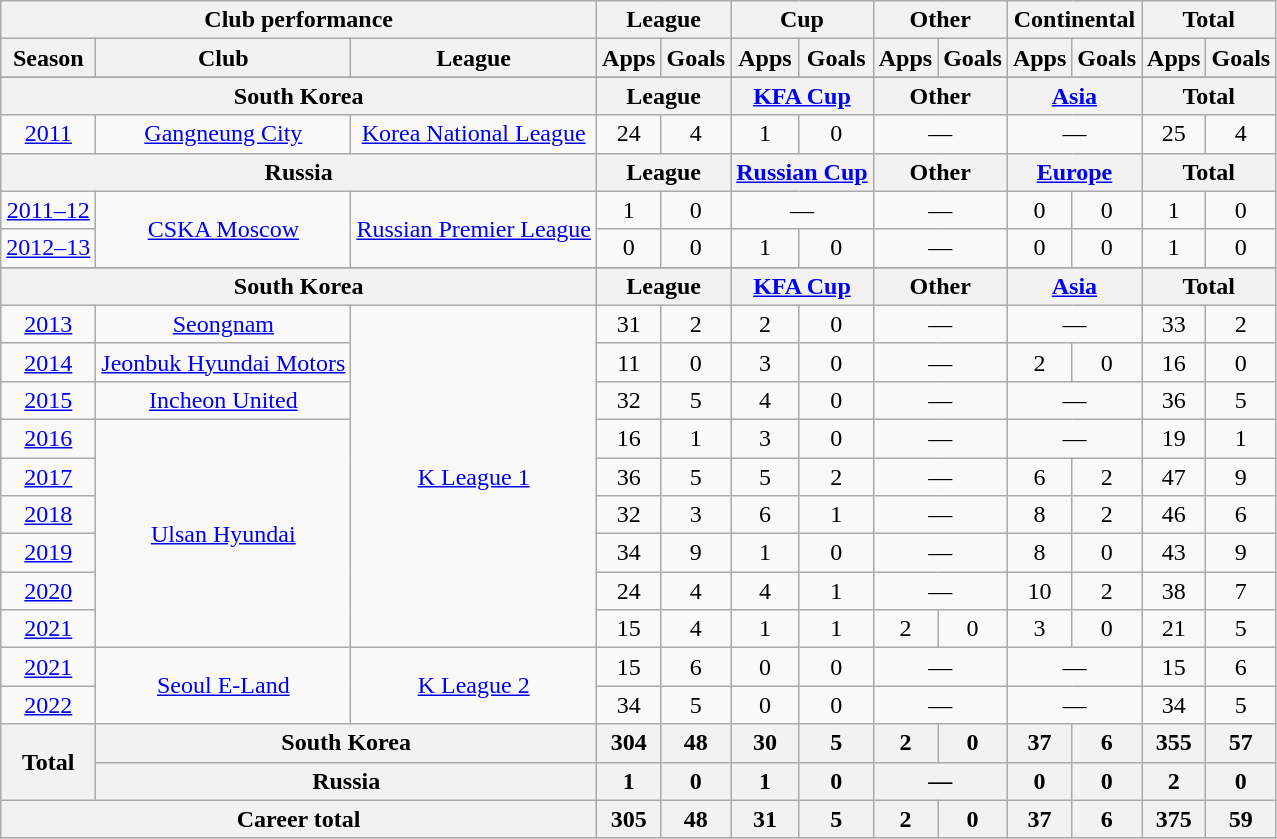<table class="wikitable" style="text-align:center">
<tr>
<th colspan=3>Club performance</th>
<th colspan=2>League</th>
<th colspan=2>Cup</th>
<th colspan=2>Other</th>
<th colspan=2>Continental</th>
<th colspan=2>Total</th>
</tr>
<tr>
<th>Season</th>
<th>Club</th>
<th>League</th>
<th>Apps</th>
<th>Goals</th>
<th>Apps</th>
<th>Goals</th>
<th>Apps</th>
<th>Goals</th>
<th>Apps</th>
<th>Goals</th>
<th>Apps</th>
<th>Goals</th>
</tr>
<tr>
</tr>
<tr>
<th colspan=3>South Korea</th>
<th colspan=2>League</th>
<th colspan=2><a href='#'>KFA Cup</a></th>
<th colspan=2>Other</th>
<th colspan=2><a href='#'>Asia</a></th>
<th colspan=2>Total</th>
</tr>
<tr>
<td><a href='#'>2011</a></td>
<td><a href='#'>Gangneung City</a></td>
<td><a href='#'>Korea National League</a></td>
<td>24</td>
<td>4</td>
<td>1</td>
<td>0</td>
<td colspan="2">—</td>
<td colspan="2">—</td>
<td>25</td>
<td>4</td>
</tr>
<tr>
<th colspan=3>Russia</th>
<th colspan=2>League</th>
<th colspan=2><a href='#'>Russian Cup</a></th>
<th colspan=2>Other</th>
<th colspan=2><a href='#'>Europe</a></th>
<th colspan=2>Total</th>
</tr>
<tr>
<td><a href='#'>2011–12</a></td>
<td rowspan="2"><a href='#'>CSKA Moscow</a></td>
<td rowspan="2"><a href='#'>Russian Premier League</a></td>
<td>1</td>
<td>0</td>
<td colspan="2">—</td>
<td colspan="2">—</td>
<td>0</td>
<td>0</td>
<td>1</td>
<td>0</td>
</tr>
<tr>
<td><a href='#'>2012–13</a></td>
<td>0</td>
<td>0</td>
<td>1</td>
<td>0</td>
<td colspan="2">—</td>
<td>0</td>
<td>0</td>
<td>1</td>
<td>0</td>
</tr>
<tr>
</tr>
<tr>
<th colspan=3>South Korea</th>
<th colspan=2>League</th>
<th colspan=2><a href='#'>KFA Cup</a></th>
<th colspan=2>Other</th>
<th colspan=2><a href='#'>Asia</a></th>
<th colspan=2>Total</th>
</tr>
<tr>
<td><a href='#'>2013</a></td>
<td><a href='#'>Seongnam</a></td>
<td rowspan="9"><a href='#'>K League 1</a></td>
<td>31</td>
<td>2</td>
<td>2</td>
<td>0</td>
<td colspan="2">—</td>
<td colspan="2">—</td>
<td>33</td>
<td>2</td>
</tr>
<tr>
<td><a href='#'>2014</a></td>
<td><a href='#'>Jeonbuk Hyundai Motors</a></td>
<td>11</td>
<td>0</td>
<td>3</td>
<td>0</td>
<td colspan="2">—</td>
<td>2</td>
<td>0</td>
<td>16</td>
<td>0</td>
</tr>
<tr>
<td><a href='#'>2015</a></td>
<td><a href='#'>Incheon United</a></td>
<td>32</td>
<td>5</td>
<td>4</td>
<td>0</td>
<td colspan="2">—</td>
<td colspan="2">—</td>
<td>36</td>
<td>5</td>
</tr>
<tr>
<td><a href='#'>2016</a></td>
<td rowspan="6"><a href='#'>Ulsan Hyundai</a></td>
<td>16</td>
<td>1</td>
<td>3</td>
<td>0</td>
<td colspan="2">—</td>
<td colspan="2">—</td>
<td>19</td>
<td>1</td>
</tr>
<tr>
<td><a href='#'>2017</a></td>
<td>36</td>
<td>5</td>
<td>5</td>
<td>2</td>
<td colspan="2">—</td>
<td>6</td>
<td>2</td>
<td>47</td>
<td>9</td>
</tr>
<tr>
<td><a href='#'>2018</a></td>
<td>32</td>
<td>3</td>
<td>6</td>
<td>1</td>
<td colspan="2">—</td>
<td>8</td>
<td>2</td>
<td>46</td>
<td>6</td>
</tr>
<tr>
<td><a href='#'>2019</a></td>
<td>34</td>
<td>9</td>
<td>1</td>
<td>0</td>
<td colspan="2">—</td>
<td>8</td>
<td>0</td>
<td>43</td>
<td>9</td>
</tr>
<tr>
<td><a href='#'>2020</a></td>
<td>24</td>
<td>4</td>
<td>4</td>
<td>1</td>
<td colspan="2">—</td>
<td>10</td>
<td>2</td>
<td>38</td>
<td>7</td>
</tr>
<tr>
<td><a href='#'>2021</a></td>
<td>15</td>
<td>4</td>
<td>1</td>
<td>1</td>
<td>2</td>
<td>0</td>
<td>3</td>
<td>0</td>
<td>21</td>
<td>5</td>
</tr>
<tr>
<td><a href='#'>2021</a></td>
<td rowspan="2"><a href='#'>Seoul E-Land</a></td>
<td rowspan="2"><a href='#'>K League 2</a></td>
<td>15</td>
<td>6</td>
<td>0</td>
<td>0</td>
<td colspan="2">—</td>
<td colspan="2">—</td>
<td>15</td>
<td>6</td>
</tr>
<tr>
<td><a href='#'>2022</a></td>
<td>34</td>
<td>5</td>
<td>0</td>
<td>0</td>
<td colspan="2">—</td>
<td colspan="2">—</td>
<td>34</td>
<td>5</td>
</tr>
<tr>
<th rowspan=2>Total</th>
<th colspan=2>South Korea</th>
<th>304</th>
<th>48</th>
<th>30</th>
<th>5</th>
<th>2</th>
<th>0</th>
<th>37</th>
<th>6</th>
<th>355</th>
<th>57</th>
</tr>
<tr>
<th colspan=2>Russia</th>
<th>1</th>
<th>0</th>
<th>1</th>
<th>0</th>
<th colspan="2">—</th>
<th>0</th>
<th>0</th>
<th>2</th>
<th>0</th>
</tr>
<tr>
<th colspan=3>Career total</th>
<th>305</th>
<th>48</th>
<th>31</th>
<th>5</th>
<th>2</th>
<th>0</th>
<th>37</th>
<th>6</th>
<th>375</th>
<th>59</th>
</tr>
</table>
